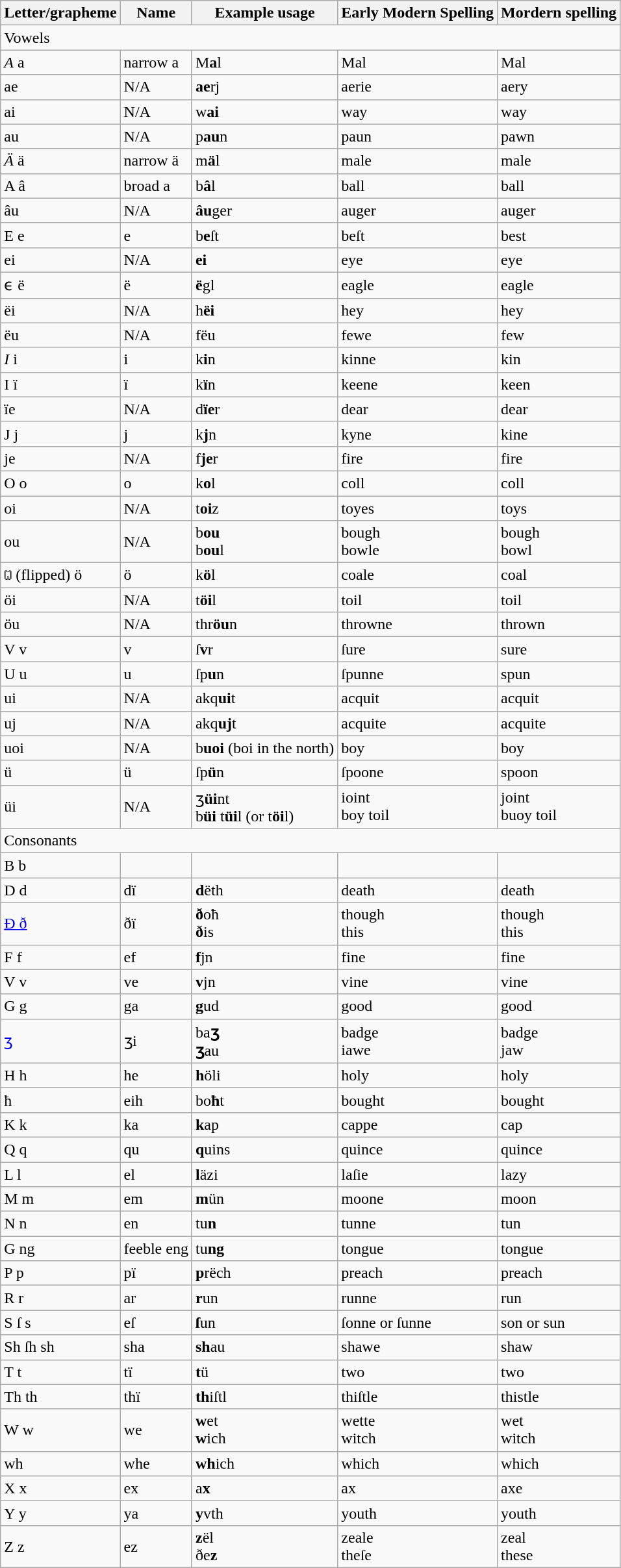<table class="wikitable">
<tr>
<th>Letter/grapheme</th>
<th>Name</th>
<th>Example usage</th>
<th>Early Modern Spelling</th>
<th>Mordern spelling</th>
</tr>
<tr>
<td colspan="5">Vowels</td>
</tr>
<tr>
<td><em>A</em> a</td>
<td>narrow a</td>
<td>M<strong>a</strong>l</td>
<td>Mal</td>
<td>Mal</td>
</tr>
<tr>
<td>ae</td>
<td>N/A</td>
<td><strong>ae</strong>rj</td>
<td>aerie</td>
<td>aery</td>
</tr>
<tr>
<td>ai</td>
<td>N/A</td>
<td>w<strong>ai</strong></td>
<td>way</td>
<td>way</td>
</tr>
<tr>
<td>au</td>
<td>N/A</td>
<td>p<strong>au</strong>n</td>
<td>paun</td>
<td>pawn</td>
</tr>
<tr>
<td><em>Ä</em> ä</td>
<td>narrow ä</td>
<td>m<strong>ä</strong>l</td>
<td>male</td>
<td>male</td>
</tr>
<tr>
<td>A â</td>
<td>broad a</td>
<td>b<strong>â</strong>l</td>
<td>ball</td>
<td>ball</td>
</tr>
<tr>
<td>âu</td>
<td>N/A</td>
<td><strong>âu</strong>ger</td>
<td>auger</td>
<td>auger</td>
</tr>
<tr>
<td>E e</td>
<td>e</td>
<td>b<strong>e</strong>ſt</td>
<td>beſt</td>
<td>best</td>
</tr>
<tr>
<td>ei</td>
<td>N/A</td>
<td><strong>ei</strong></td>
<td>eye</td>
<td>eye</td>
</tr>
<tr>
<td>ϵ ë</td>
<td>ë</td>
<td><strong>ë</strong>gl</td>
<td>eagle</td>
<td>eagle</td>
</tr>
<tr>
<td>ëi</td>
<td>N/A</td>
<td>h<strong>ëi</strong></td>
<td>hey</td>
<td>hey</td>
</tr>
<tr>
<td>ëu</td>
<td>N/A</td>
<td>fëu</td>
<td>fewe</td>
<td>few</td>
</tr>
<tr>
<td><em>I</em> i</td>
<td>i</td>
<td>k<strong>i</strong>n</td>
<td>kinne</td>
<td>kin</td>
</tr>
<tr>
<td>I ï</td>
<td>ï</td>
<td>k<strong>ï</strong>n</td>
<td>keene</td>
<td>keen</td>
</tr>
<tr>
<td>ïe</td>
<td>N/A</td>
<td>d<strong>ïe</strong>r</td>
<td>dear</td>
<td>dear</td>
</tr>
<tr>
<td>J j</td>
<td>j</td>
<td>k<strong>j</strong>n</td>
<td>kyne</td>
<td>kine</td>
</tr>
<tr>
<td>je</td>
<td>N/A</td>
<td>f<strong>je</strong>r</td>
<td>fire</td>
<td>fire</td>
</tr>
<tr>
<td>O o</td>
<td>o</td>
<td>k<strong>o</strong>l</td>
<td>coll</td>
<td>coll</td>
</tr>
<tr>
<td>oi</td>
<td>N/A</td>
<td>t<strong>oi</strong>z</td>
<td>toyes</td>
<td>toys</td>
</tr>
<tr>
<td>ou</td>
<td>N/A</td>
<td>b<strong>ou</strong><br>b<strong>ou</strong>l</td>
<td>bough<br>bowle</td>
<td>bough<br>bowl</td>
</tr>
<tr>
<td>Ꞷ (flipped) ö</td>
<td>ö</td>
<td>k<strong>ö</strong>l</td>
<td>coale</td>
<td>coal</td>
</tr>
<tr>
<td>öi</td>
<td>N/A</td>
<td>t<strong>öi</strong>l</td>
<td>toil</td>
<td>toil</td>
</tr>
<tr>
<td>öu</td>
<td>N/A</td>
<td>thr<strong>öu</strong>n</td>
<td>throwne</td>
<td>thrown</td>
</tr>
<tr>
<td>V v</td>
<td>v</td>
<td>ſ<strong>v</strong>r</td>
<td>ſure</td>
<td>sure</td>
</tr>
<tr>
<td>U u</td>
<td>u</td>
<td>ſp<strong>u</strong>n</td>
<td>ſpunne</td>
<td>spun</td>
</tr>
<tr>
<td>ui</td>
<td>N/A</td>
<td>akq<strong>ui</strong>t</td>
<td>acquit</td>
<td>acquit</td>
</tr>
<tr>
<td>uj</td>
<td>N/A</td>
<td>akq<strong>uj</strong>t</td>
<td>acquite</td>
<td>acquite</td>
</tr>
<tr>
<td>uoi</td>
<td>N/A</td>
<td>b<strong>uoi</strong> (boi in the north)</td>
<td>boy</td>
<td>boy</td>
</tr>
<tr>
<td>ü</td>
<td>ü</td>
<td>ſp<strong>ü</strong>n</td>
<td>ſpoone</td>
<td>spoon</td>
</tr>
<tr>
<td>üi</td>
<td>N/A</td>
<td>ʒ<strong>üi</strong>nt<br>b<strong>üi</strong>
t<strong>üi</strong>l (or t<strong>öi</strong>l)</td>
<td>ioint<br>boy
toil</td>
<td>joint<br>buoy
toil</td>
</tr>
<tr>
<td colspan="5">Consonants</td>
</tr>
<tr>
<td>B b</td>
<td></td>
<td></td>
<td></td>
<td></td>
</tr>
<tr>
<td>D d</td>
<td>dï</td>
<td><strong>d</strong>ëth</td>
<td>death</td>
<td>death</td>
</tr>
<tr>
<td><a href='#'>Ð ð</a></td>
<td>ðï</td>
<td><strong>ð</strong>oħ<br><strong>ð</strong>is</td>
<td>though<br>this</td>
<td>though<br>this</td>
</tr>
<tr>
<td>F f</td>
<td>ef</td>
<td><strong>f</strong>jn</td>
<td>fine</td>
<td>fine</td>
</tr>
<tr>
<td>V v</td>
<td>ve</td>
<td><strong>v</strong>jn</td>
<td>vine</td>
<td>vine</td>
</tr>
<tr>
<td>G g</td>
<td>ga</td>
<td><strong>g</strong>ud</td>
<td>good</td>
<td>good</td>
</tr>
<tr>
<td><a href='#'>ʒ</a></td>
<td>ʒi</td>
<td>ba<strong>ʒ</strong><br><strong>ʒ</strong>au</td>
<td>badge<br>iawe</td>
<td>badge<br>jaw</td>
</tr>
<tr>
<td>H h</td>
<td>he</td>
<td><strong>h</strong>öli</td>
<td>holy</td>
<td>holy</td>
</tr>
<tr>
<td>ħ</td>
<td>eih</td>
<td>bo<strong>ħ</strong>t</td>
<td>bought</td>
<td>bought</td>
</tr>
<tr>
<td>K k</td>
<td>ka</td>
<td><strong>k</strong>ap</td>
<td>cappe</td>
<td>cap</td>
</tr>
<tr>
<td>Q q</td>
<td>qu</td>
<td><strong>q</strong>uins</td>
<td>quince</td>
<td>quince</td>
</tr>
<tr>
<td>L l</td>
<td>el</td>
<td><strong>l</strong>äzi</td>
<td>laſie</td>
<td>lazy</td>
</tr>
<tr>
<td>M m</td>
<td>em</td>
<td><strong>m</strong>ün</td>
<td>moone</td>
<td>moon</td>
</tr>
<tr>
<td>N n</td>
<td>en</td>
<td>tu<strong>n</strong></td>
<td>tunne</td>
<td>tun</td>
</tr>
<tr>
<td>G ng</td>
<td>feeble eng</td>
<td>tu<strong>ng</strong></td>
<td>tongue</td>
<td>tongue</td>
</tr>
<tr>
<td>P p</td>
<td>pï</td>
<td><strong>p</strong>rëch</td>
<td>preach</td>
<td>preach</td>
</tr>
<tr>
<td>R r</td>
<td>ar</td>
<td><strong>r</strong>un</td>
<td>runne</td>
<td>run</td>
</tr>
<tr>
<td>S ſ s</td>
<td>eſ</td>
<td><strong>ſ</strong>un</td>
<td>ſonne or ſunne</td>
<td>son or sun</td>
</tr>
<tr>
<td>Sh ſh sh</td>
<td>sha</td>
<td><strong>sh</strong>au</td>
<td>shawe</td>
<td>shaw</td>
</tr>
<tr>
<td>T t</td>
<td>tï</td>
<td><strong>t</strong>ü</td>
<td>two</td>
<td>two</td>
</tr>
<tr>
<td>Th th</td>
<td>thï</td>
<td><strong>th</strong>iſtl</td>
<td>thiſtle</td>
<td>thistle</td>
</tr>
<tr>
<td>W w</td>
<td>we</td>
<td><strong>w</strong>et<br><strong>w</strong>ich</td>
<td>wette<br>witch</td>
<td>wet<br>witch</td>
</tr>
<tr>
<td>wh</td>
<td>whe</td>
<td><strong>wh</strong>ich</td>
<td>which</td>
<td>which</td>
</tr>
<tr>
<td>X x</td>
<td>ex</td>
<td>a<strong>x</strong></td>
<td>ax</td>
<td>axe</td>
</tr>
<tr>
<td>Y y</td>
<td>ya</td>
<td><strong>y</strong>vth</td>
<td>youth</td>
<td>youth</td>
</tr>
<tr>
<td>Z z</td>
<td>ez</td>
<td><strong>z</strong>ël<br>ðe<strong>z</strong></td>
<td>zeale<br>theſe</td>
<td>zeal<br>these</td>
</tr>
</table>
